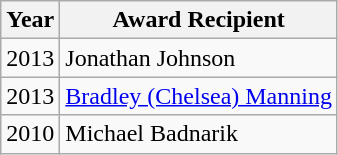<table class="wikitable">
<tr>
<th>Year</th>
<th>Award Recipient</th>
</tr>
<tr>
<td>2013</td>
<td>Jonathan Johnson</td>
</tr>
<tr>
<td>2013</td>
<td><a href='#'>Bradley (Chelsea) Manning</a></td>
</tr>
<tr>
<td>2010</td>
<td>Michael Badnarik</td>
</tr>
</table>
